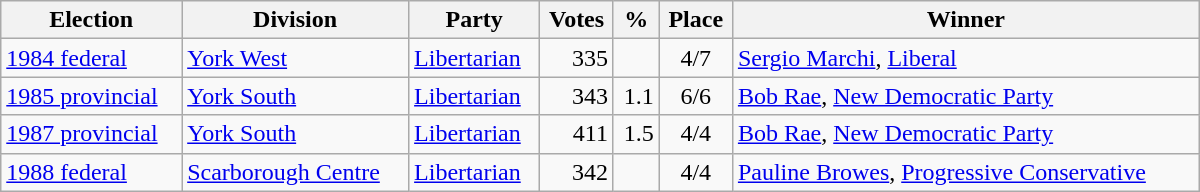<table class="wikitable" width="800">
<tr>
<th align="left">Election</th>
<th align="left">Division</th>
<th align="left">Party</th>
<th align="right">Votes</th>
<th align="right">%</th>
<th align="center">Place</th>
<th align="center">Winner</th>
</tr>
<tr>
<td align="left"><a href='#'>1984 federal</a></td>
<td align="left"><a href='#'>York West</a></td>
<td align="left"><a href='#'>Libertarian</a></td>
<td align="right">335</td>
<td align="right"></td>
<td align="center">4/7</td>
<td align="left"><a href='#'>Sergio Marchi</a>, <a href='#'>Liberal</a></td>
</tr>
<tr>
<td align="left"><a href='#'>1985 provincial</a></td>
<td align="left"><a href='#'>York South</a></td>
<td align="left"><a href='#'>Libertarian</a></td>
<td align="right">343</td>
<td align="right">1.1</td>
<td align="center">6/6</td>
<td align="left"><a href='#'>Bob Rae</a>, <a href='#'>New Democratic Party</a></td>
</tr>
<tr>
<td align="left"><a href='#'>1987 provincial</a></td>
<td align="left"><a href='#'>York South</a></td>
<td align="left"><a href='#'>Libertarian</a></td>
<td align="right">411</td>
<td align="right">1.5</td>
<td align="center">4/4</td>
<td align="left"><a href='#'>Bob Rae</a>, <a href='#'>New Democratic Party</a></td>
</tr>
<tr>
<td align="left"><a href='#'>1988 federal</a></td>
<td align="left"><a href='#'>Scarborough Centre</a></td>
<td align="left"><a href='#'>Libertarian</a></td>
<td align="right">342</td>
<td align="right"></td>
<td align="center">4/4</td>
<td align="left"><a href='#'>Pauline Browes</a>, <a href='#'>Progressive Conservative</a></td>
</tr>
</table>
